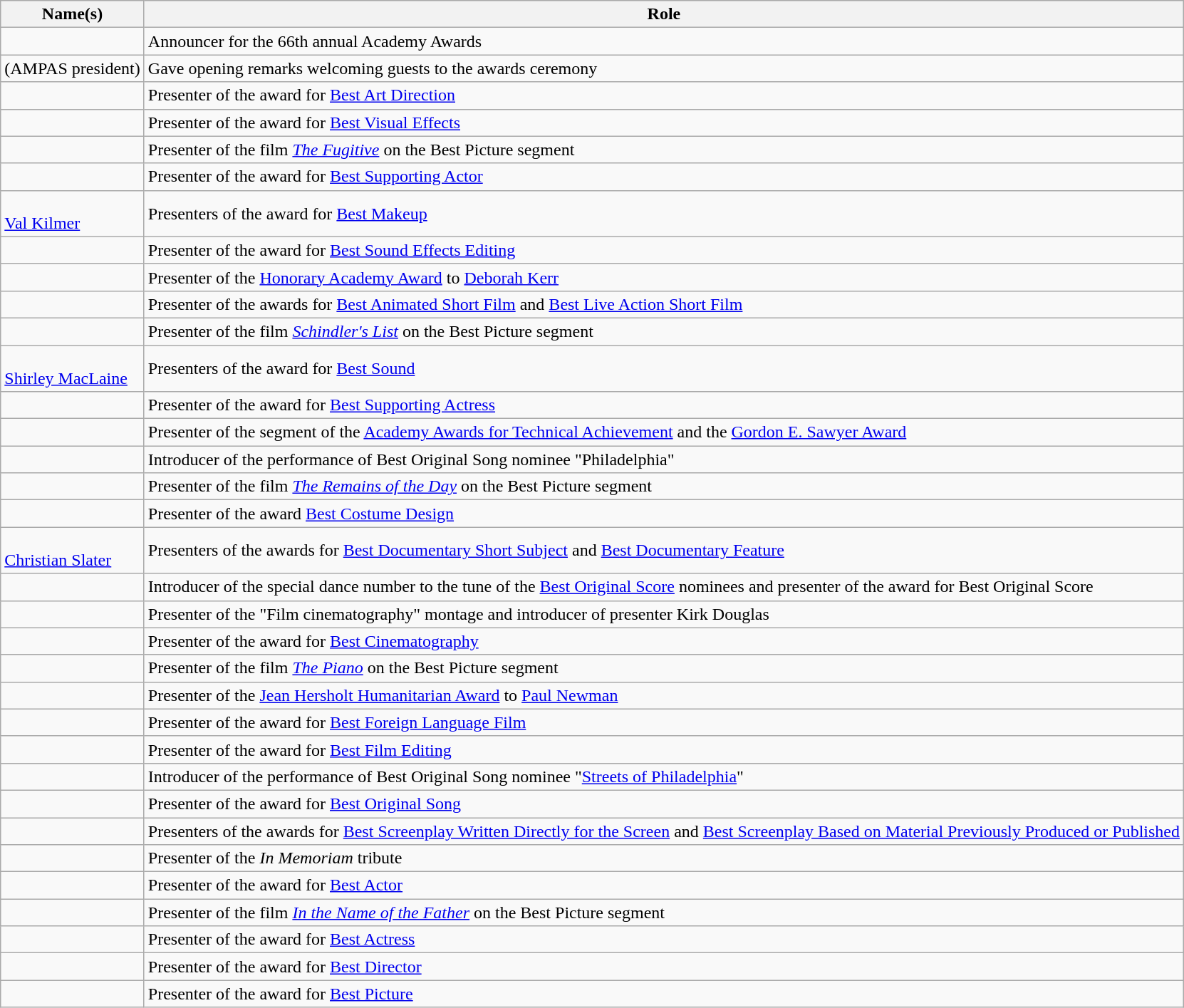<table class="wikitable sortable">
<tr>
<th>Name(s)</th>
<th>Role</th>
</tr>
<tr>
<td></td>
<td>Announcer for the 66th annual Academy Awards</td>
</tr>
<tr>
<td> (AMPAS president)</td>
<td>Gave opening remarks welcoming guests to the awards ceremony</td>
</tr>
<tr>
<td></td>
<td>Presenter of the award for <a href='#'>Best Art Direction</a></td>
</tr>
<tr>
<td></td>
<td>Presenter of the award for <a href='#'>Best Visual Effects</a></td>
</tr>
<tr>
<td></td>
<td>Presenter of the film <em><a href='#'>The Fugitive</a></em> on the Best Picture segment</td>
</tr>
<tr>
<td></td>
<td>Presenter of the award for <a href='#'>Best Supporting Actor</a></td>
</tr>
<tr>
<td><br><a href='#'>Val Kilmer</a></td>
<td>Presenters of the award for <a href='#'>Best Makeup</a></td>
</tr>
<tr>
<td></td>
<td>Presenter of the award for <a href='#'>Best Sound Effects Editing</a></td>
</tr>
<tr>
<td></td>
<td>Presenter of the <a href='#'>Honorary Academy Award</a> to <a href='#'>Deborah Kerr</a></td>
</tr>
<tr>
<td></td>
<td>Presenter of the awards for <a href='#'>Best Animated Short Film</a> and <a href='#'>Best Live Action Short Film</a></td>
</tr>
<tr>
<td></td>
<td>Presenter of the film <em><a href='#'>Schindler's List</a></em> on the Best Picture segment</td>
</tr>
<tr>
<td><br><a href='#'>Shirley MacLaine</a></td>
<td>Presenters of the award for <a href='#'>Best Sound</a></td>
</tr>
<tr>
<td></td>
<td>Presenter of the award for <a href='#'>Best Supporting Actress</a></td>
</tr>
<tr>
<td></td>
<td>Presenter of the segment of the <a href='#'>Academy Awards for Technical Achievement</a> and the <a href='#'>Gordon E. Sawyer Award</a></td>
</tr>
<tr>
<td></td>
<td>Introducer of the performance of Best Original Song nominee "Philadelphia"</td>
</tr>
<tr>
<td></td>
<td>Presenter of the film <em><a href='#'>The Remains of the Day</a></em> on the Best Picture segment</td>
</tr>
<tr>
<td></td>
<td>Presenter of the award <a href='#'>Best Costume Design</a></td>
</tr>
<tr>
<td><br><a href='#'>Christian Slater</a></td>
<td>Presenters of the awards for <a href='#'>Best Documentary Short Subject</a> and <a href='#'>Best Documentary Feature</a></td>
</tr>
<tr>
<td></td>
<td>Introducer of the special dance number to the tune of the <a href='#'>Best Original Score</a> nominees and presenter of the award for Best Original Score</td>
</tr>
<tr>
<td></td>
<td>Presenter of the "Film cinematography" montage and introducer of presenter Kirk Douglas</td>
</tr>
<tr>
<td></td>
<td>Presenter of the award for <a href='#'>Best Cinematography</a></td>
</tr>
<tr>
<td></td>
<td>Presenter of the film <em><a href='#'>The Piano</a></em> on the Best Picture segment</td>
</tr>
<tr>
<td></td>
<td>Presenter of the <a href='#'>Jean Hersholt Humanitarian Award</a> to <a href='#'>Paul Newman</a></td>
</tr>
<tr>
<td></td>
<td>Presenter of the award for <a href='#'>Best Foreign Language Film</a></td>
</tr>
<tr>
<td></td>
<td>Presenter of the award for <a href='#'>Best Film Editing</a></td>
</tr>
<tr>
<td></td>
<td>Introducer of the performance of Best Original Song nominee "<a href='#'>Streets of Philadelphia</a>"</td>
</tr>
<tr>
<td></td>
<td>Presenter of the award for <a href='#'>Best Original Song</a></td>
</tr>
<tr>
<td></td>
<td>Presenters of the awards for <a href='#'>Best Screenplay Written Directly for the Screen</a> and <a href='#'>Best Screenplay Based on Material Previously Produced or Published</a></td>
</tr>
<tr>
<td></td>
<td>Presenter of the <em>In Memoriam</em> tribute</td>
</tr>
<tr>
<td></td>
<td>Presenter of the award for <a href='#'>Best Actor</a></td>
</tr>
<tr>
<td></td>
<td>Presenter of the film <em><a href='#'>In the Name of the Father</a></em> on the Best Picture segment</td>
</tr>
<tr>
<td></td>
<td>Presenter of the award for <a href='#'>Best Actress</a></td>
</tr>
<tr>
<td></td>
<td>Presenter of the award for <a href='#'>Best Director</a></td>
</tr>
<tr>
<td></td>
<td>Presenter of the award for <a href='#'>Best Picture</a></td>
</tr>
</table>
